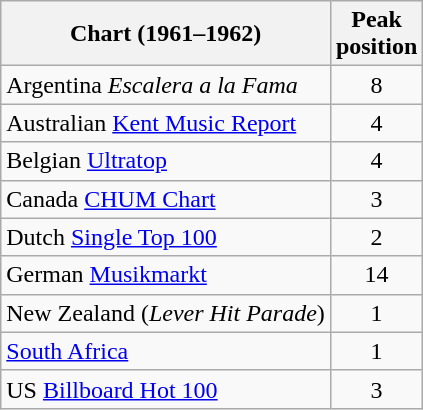<table class="wikitable sortable">
<tr>
<th align="left">Chart (1961–1962)</th>
<th align="center">Peak<br>position</th>
</tr>
<tr>
<td>Argentina <em>Escalera a la Fama</em></td>
<td style="text-align:center;">8</td>
</tr>
<tr>
<td>Australian <a href='#'>Kent Music Report</a></td>
<td style="text-align:center;">4</td>
</tr>
<tr>
<td>Belgian <a href='#'>Ultratop</a></td>
<td style="text-align:center;">4</td>
</tr>
<tr>
<td>Canada <a href='#'>CHUM Chart</a></td>
<td style="text-align:center;">3</td>
</tr>
<tr>
<td>Dutch <a href='#'>Single Top 100</a></td>
<td style="text-align:center;">2</td>
</tr>
<tr>
<td>German <a href='#'>Musikmarkt</a></td>
<td style="text-align:center;">14</td>
</tr>
<tr>
<td>New Zealand (<em>Lever Hit Parade</em>)</td>
<td style="text-align:center;">1</td>
</tr>
<tr>
<td><a href='#'>South Africa</a></td>
<td style="text-align:center;">1</td>
</tr>
<tr>
<td>US <a href='#'>Billboard Hot 100</a></td>
<td style="text-align:center;">3</td>
</tr>
</table>
